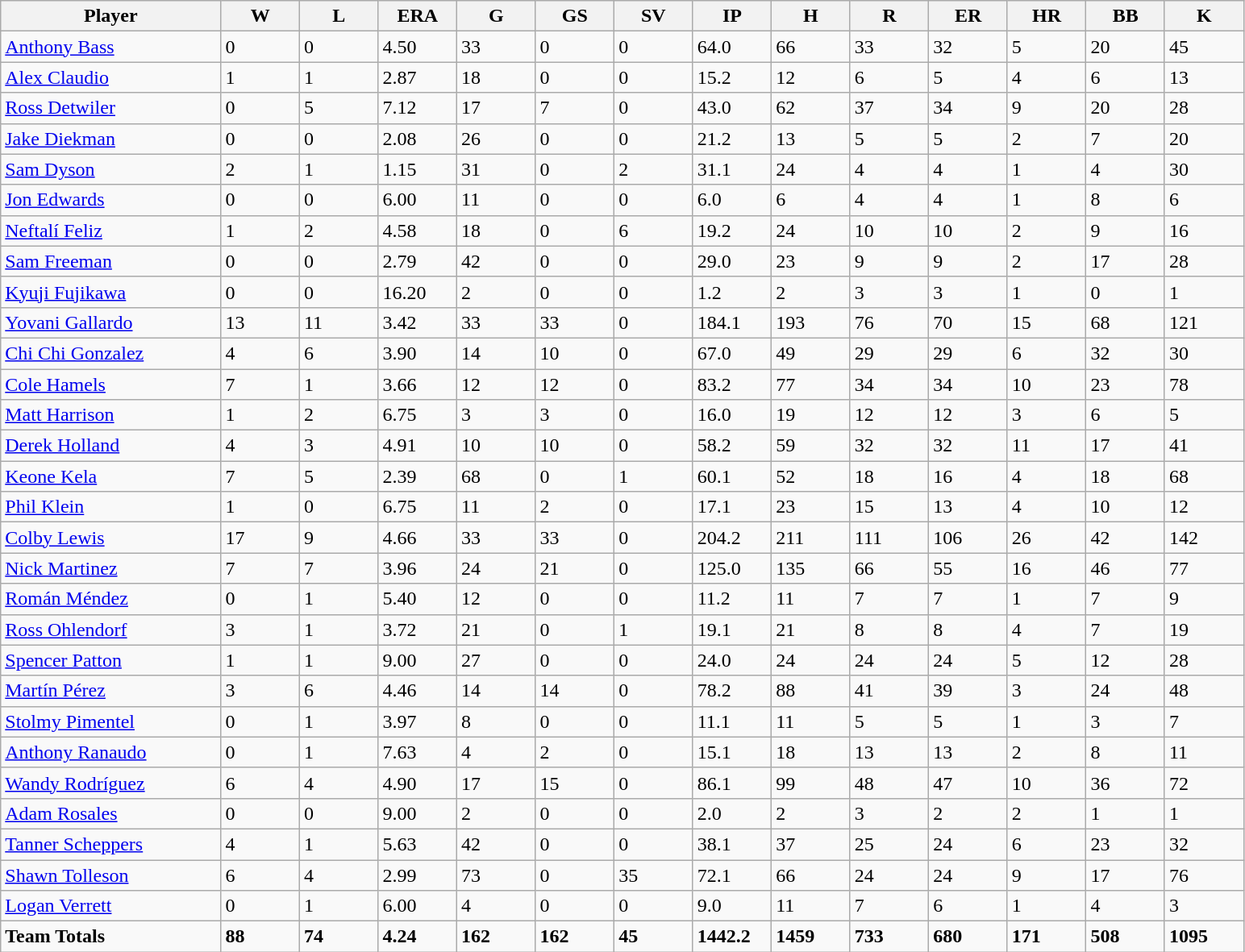<table class="wikitable sortable">
<tr>
<th bgcolor="#DDDDFF" width="14%">Player</th>
<th bgcolor="#DDDDFF" width="5%">W</th>
<th bgcolor="#DDDDFF" width="5%">L</th>
<th bgcolor="#DDDDFF" width="5%">ERA</th>
<th bgcolor="#DDDDFF" width="5%">G</th>
<th bgcolor="#DDDDFF" width="5%">GS</th>
<th bgcolor="#DDDDFF" width="5%">SV</th>
<th bgcolor="#DDDDFF" width="5%">IP</th>
<th bgcolor="#DDDDFF" width="5%">H</th>
<th bgcolor="#DDDDFF" width="5%">R</th>
<th bgcolor="#DDDDFF" width="5%">ER</th>
<th bgcolor="#DDDDFF" width="5%">HR</th>
<th bgcolor="#DDDDFF" width="5%">BB</th>
<th bgcolor="#DDDDFF" width="5%">K</th>
</tr>
<tr>
<td><a href='#'>Anthony Bass</a></td>
<td>0</td>
<td>0</td>
<td>4.50</td>
<td>33</td>
<td>0</td>
<td>0</td>
<td>64.0</td>
<td>66</td>
<td>33</td>
<td>32</td>
<td>5</td>
<td>20</td>
<td>45</td>
</tr>
<tr>
<td><a href='#'>Alex Claudio</a></td>
<td>1</td>
<td>1</td>
<td>2.87</td>
<td>18</td>
<td>0</td>
<td>0</td>
<td>15.2</td>
<td>12</td>
<td>6</td>
<td>5</td>
<td>4</td>
<td>6</td>
<td>13</td>
</tr>
<tr>
<td><a href='#'>Ross Detwiler</a></td>
<td>0</td>
<td>5</td>
<td>7.12</td>
<td>17</td>
<td>7</td>
<td>0</td>
<td>43.0</td>
<td>62</td>
<td>37</td>
<td>34</td>
<td>9</td>
<td>20</td>
<td>28</td>
</tr>
<tr>
<td><a href='#'>Jake Diekman</a></td>
<td>0</td>
<td>0</td>
<td>2.08</td>
<td>26</td>
<td>0</td>
<td>0</td>
<td>21.2</td>
<td>13</td>
<td>5</td>
<td>5</td>
<td>2</td>
<td>7</td>
<td>20</td>
</tr>
<tr>
<td><a href='#'>Sam Dyson</a></td>
<td>2</td>
<td>1</td>
<td>1.15</td>
<td>31</td>
<td>0</td>
<td>2</td>
<td>31.1</td>
<td>24</td>
<td>4</td>
<td>4</td>
<td>1</td>
<td>4</td>
<td>30</td>
</tr>
<tr>
<td><a href='#'>Jon Edwards</a></td>
<td>0</td>
<td>0</td>
<td>6.00</td>
<td>11</td>
<td>0</td>
<td>0</td>
<td>6.0</td>
<td>6</td>
<td>4</td>
<td>4</td>
<td>1</td>
<td>8</td>
<td>6</td>
</tr>
<tr>
<td><a href='#'>Neftalí Feliz</a></td>
<td>1</td>
<td>2</td>
<td>4.58</td>
<td>18</td>
<td>0</td>
<td>6</td>
<td>19.2</td>
<td>24</td>
<td>10</td>
<td>10</td>
<td>2</td>
<td>9</td>
<td>16</td>
</tr>
<tr>
<td><a href='#'>Sam Freeman</a></td>
<td>0</td>
<td>0</td>
<td>2.79</td>
<td>42</td>
<td>0</td>
<td>0</td>
<td>29.0</td>
<td>23</td>
<td>9</td>
<td>9</td>
<td>2</td>
<td>17</td>
<td>28</td>
</tr>
<tr>
<td><a href='#'>Kyuji Fujikawa</a></td>
<td>0</td>
<td>0</td>
<td>16.20</td>
<td>2</td>
<td>0</td>
<td>0</td>
<td>1.2</td>
<td>2</td>
<td>3</td>
<td>3</td>
<td>1</td>
<td>0</td>
<td>1</td>
</tr>
<tr>
<td><a href='#'>Yovani Gallardo</a></td>
<td>13</td>
<td>11</td>
<td>3.42</td>
<td>33</td>
<td>33</td>
<td>0</td>
<td>184.1</td>
<td>193</td>
<td>76</td>
<td>70</td>
<td>15</td>
<td>68</td>
<td>121</td>
</tr>
<tr>
<td><a href='#'>Chi Chi Gonzalez</a></td>
<td>4</td>
<td>6</td>
<td>3.90</td>
<td>14</td>
<td>10</td>
<td>0</td>
<td>67.0</td>
<td>49</td>
<td>29</td>
<td>29</td>
<td>6</td>
<td>32</td>
<td>30</td>
</tr>
<tr>
<td><a href='#'>Cole Hamels</a></td>
<td>7</td>
<td>1</td>
<td>3.66</td>
<td>12</td>
<td>12</td>
<td>0</td>
<td>83.2</td>
<td>77</td>
<td>34</td>
<td>34</td>
<td>10</td>
<td>23</td>
<td>78</td>
</tr>
<tr>
<td><a href='#'>Matt Harrison</a></td>
<td>1</td>
<td>2</td>
<td>6.75</td>
<td>3</td>
<td>3</td>
<td>0</td>
<td>16.0</td>
<td>19</td>
<td>12</td>
<td>12</td>
<td>3</td>
<td>6</td>
<td>5</td>
</tr>
<tr>
<td><a href='#'>Derek Holland</a></td>
<td>4</td>
<td>3</td>
<td>4.91</td>
<td>10</td>
<td>10</td>
<td>0</td>
<td>58.2</td>
<td>59</td>
<td>32</td>
<td>32</td>
<td>11</td>
<td>17</td>
<td>41</td>
</tr>
<tr>
<td><a href='#'>Keone Kela</a></td>
<td>7</td>
<td>5</td>
<td>2.39</td>
<td>68</td>
<td>0</td>
<td>1</td>
<td>60.1</td>
<td>52</td>
<td>18</td>
<td>16</td>
<td>4</td>
<td>18</td>
<td>68</td>
</tr>
<tr>
<td><a href='#'>Phil Klein</a></td>
<td>1</td>
<td>0</td>
<td>6.75</td>
<td>11</td>
<td>2</td>
<td>0</td>
<td>17.1</td>
<td>23</td>
<td>15</td>
<td>13</td>
<td>4</td>
<td>10</td>
<td>12</td>
</tr>
<tr>
<td><a href='#'>Colby Lewis</a></td>
<td>17</td>
<td>9</td>
<td>4.66</td>
<td>33</td>
<td>33</td>
<td>0</td>
<td>204.2</td>
<td>211</td>
<td>111</td>
<td>106</td>
<td>26</td>
<td>42</td>
<td>142</td>
</tr>
<tr>
<td><a href='#'>Nick Martinez</a></td>
<td>7</td>
<td>7</td>
<td>3.96</td>
<td>24</td>
<td>21</td>
<td>0</td>
<td>125.0</td>
<td>135</td>
<td>66</td>
<td>55</td>
<td>16</td>
<td>46</td>
<td>77</td>
</tr>
<tr>
<td><a href='#'>Román Méndez</a></td>
<td>0</td>
<td>1</td>
<td>5.40</td>
<td>12</td>
<td>0</td>
<td>0</td>
<td>11.2</td>
<td>11</td>
<td>7</td>
<td>7</td>
<td>1</td>
<td>7</td>
<td>9</td>
</tr>
<tr>
<td><a href='#'>Ross Ohlendorf</a></td>
<td>3</td>
<td>1</td>
<td>3.72</td>
<td>21</td>
<td>0</td>
<td>1</td>
<td>19.1</td>
<td>21</td>
<td>8</td>
<td>8</td>
<td>4</td>
<td>7</td>
<td>19</td>
</tr>
<tr>
<td><a href='#'>Spencer Patton</a></td>
<td>1</td>
<td>1</td>
<td>9.00</td>
<td>27</td>
<td>0</td>
<td>0</td>
<td>24.0</td>
<td>24</td>
<td>24</td>
<td>24</td>
<td>5</td>
<td>12</td>
<td>28</td>
</tr>
<tr>
<td><a href='#'>Martín Pérez</a></td>
<td>3</td>
<td>6</td>
<td>4.46</td>
<td>14</td>
<td>14</td>
<td>0</td>
<td>78.2</td>
<td>88</td>
<td>41</td>
<td>39</td>
<td>3</td>
<td>24</td>
<td>48</td>
</tr>
<tr>
<td><a href='#'>Stolmy Pimentel</a></td>
<td>0</td>
<td>1</td>
<td>3.97</td>
<td>8</td>
<td>0</td>
<td>0</td>
<td>11.1</td>
<td>11</td>
<td>5</td>
<td>5</td>
<td>1</td>
<td>3</td>
<td>7</td>
</tr>
<tr>
<td><a href='#'>Anthony Ranaudo</a></td>
<td>0</td>
<td>1</td>
<td>7.63</td>
<td>4</td>
<td>2</td>
<td>0</td>
<td>15.1</td>
<td>18</td>
<td>13</td>
<td>13</td>
<td>2</td>
<td>8</td>
<td>11</td>
</tr>
<tr>
<td><a href='#'>Wandy Rodríguez</a></td>
<td>6</td>
<td>4</td>
<td>4.90</td>
<td>17</td>
<td>15</td>
<td>0</td>
<td>86.1</td>
<td>99</td>
<td>48</td>
<td>47</td>
<td>10</td>
<td>36</td>
<td>72</td>
</tr>
<tr>
<td><a href='#'>Adam Rosales</a></td>
<td>0</td>
<td>0</td>
<td>9.00</td>
<td>2</td>
<td>0</td>
<td>0</td>
<td>2.0</td>
<td>2</td>
<td>3</td>
<td>2</td>
<td>2</td>
<td>1</td>
<td>1</td>
</tr>
<tr>
<td><a href='#'>Tanner Scheppers</a></td>
<td>4</td>
<td>1</td>
<td>5.63</td>
<td>42</td>
<td>0</td>
<td>0</td>
<td>38.1</td>
<td>37</td>
<td>25</td>
<td>24</td>
<td>6</td>
<td>23</td>
<td>32</td>
</tr>
<tr>
<td><a href='#'>Shawn Tolleson</a></td>
<td>6</td>
<td>4</td>
<td>2.99</td>
<td>73</td>
<td>0</td>
<td>35</td>
<td>72.1</td>
<td>66</td>
<td>24</td>
<td>24</td>
<td>9</td>
<td>17</td>
<td>76</td>
</tr>
<tr>
<td><a href='#'>Logan Verrett</a></td>
<td>0</td>
<td>1</td>
<td>6.00</td>
<td>4</td>
<td>0</td>
<td>0</td>
<td>9.0</td>
<td>11</td>
<td>7</td>
<td>6</td>
<td>1</td>
<td>4</td>
<td>3</td>
</tr>
<tr>
<td><strong>Team Totals</strong></td>
<td><strong>88</strong></td>
<td><strong>74</strong></td>
<td><strong>4.24</strong></td>
<td><strong>162</strong></td>
<td><strong>162</strong></td>
<td><strong>45</strong></td>
<td><strong>1442.2</strong></td>
<td><strong>1459</strong></td>
<td><strong>733</strong></td>
<td><strong>680</strong></td>
<td><strong>171</strong></td>
<td><strong>508</strong></td>
<td><strong>1095</strong></td>
</tr>
</table>
